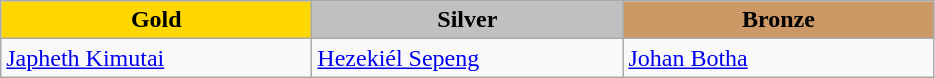<table class="wikitable" style="text-align:left">
<tr align="center">
<td width=200 bgcolor=gold><strong>Gold</strong></td>
<td width=200 bgcolor=silver><strong>Silver</strong></td>
<td width=200 bgcolor=CC9966><strong>Bronze</strong></td>
</tr>
<tr>
<td><a href='#'>Japheth Kimutai</a><br><em></em></td>
<td><a href='#'>Hezekiél Sepeng</a><br><em></em></td>
<td><a href='#'>Johan Botha</a><br><em></em></td>
</tr>
</table>
